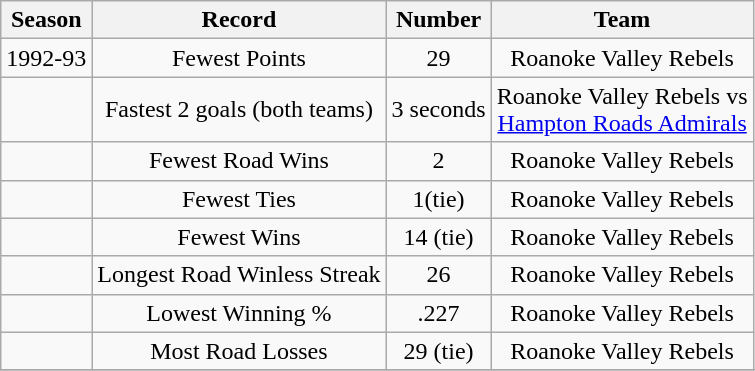<table class="wikitable" style="text-align:center">
<tr>
<th>Season</th>
<th>Record</th>
<th>Number</th>
<th>Team</th>
</tr>
<tr>
<td>1992-93</td>
<td>Fewest Points</td>
<td>29</td>
<td>Roanoke Valley Rebels</td>
</tr>
<tr>
<td></td>
<td>Fastest 2 goals (both teams)</td>
<td>3 seconds</td>
<td>Roanoke Valley Rebels vs<br><a href='#'>Hampton Roads Admirals</a></td>
</tr>
<tr>
<td></td>
<td>Fewest Road Wins</td>
<td>2</td>
<td>Roanoke Valley Rebels</td>
</tr>
<tr>
<td></td>
<td>Fewest Ties</td>
<td>1(tie)</td>
<td>Roanoke Valley Rebels</td>
</tr>
<tr>
<td></td>
<td>Fewest Wins</td>
<td>14 (tie)</td>
<td>Roanoke Valley Rebels</td>
</tr>
<tr>
<td></td>
<td>Longest Road Winless Streak</td>
<td>26</td>
<td>Roanoke Valley Rebels</td>
</tr>
<tr>
<td></td>
<td>Lowest Winning %</td>
<td>.227</td>
<td>Roanoke Valley Rebels</td>
</tr>
<tr>
<td></td>
<td>Most Road Losses</td>
<td>29 (tie)</td>
<td>Roanoke Valley Rebels</td>
</tr>
<tr>
</tr>
</table>
